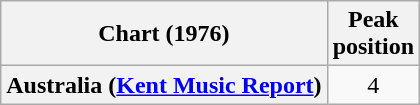<table class="wikitable sortable plainrowheaders" style="text-align:center">
<tr>
<th>Chart (1976)</th>
<th>Peak<br>position</th>
</tr>
<tr>
<th scope="row">Australia (<a href='#'>Kent Music Report</a>)</th>
<td>4</td>
</tr>
</table>
